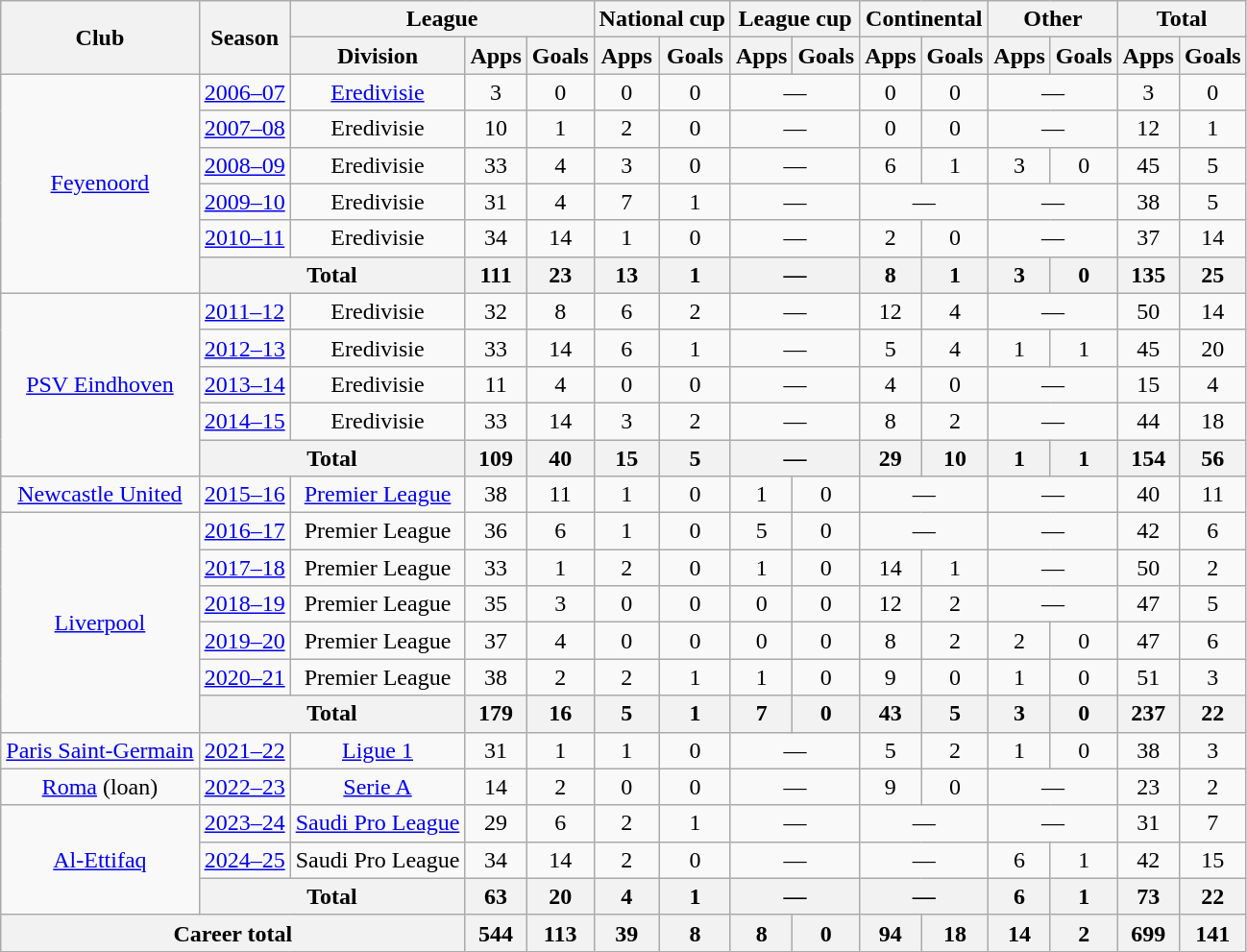<table class="wikitable" style="text-align: center;">
<tr>
<th rowspan=2>Club</th>
<th rowspan=2>Season</th>
<th colspan=3>League</th>
<th colspan=2>National cup</th>
<th colspan=2>League cup</th>
<th colspan=2>Continental</th>
<th colspan=2>Other</th>
<th colspan=2>Total</th>
</tr>
<tr>
<th>Division</th>
<th>Apps</th>
<th>Goals</th>
<th>Apps</th>
<th>Goals</th>
<th>Apps</th>
<th>Goals</th>
<th>Apps</th>
<th>Goals</th>
<th>Apps</th>
<th>Goals</th>
<th>Apps</th>
<th>Goals</th>
</tr>
<tr>
<td rowspan=6><a href='#'>Feyenoord</a></td>
<td><a href='#'>2006–07</a></td>
<td><a href='#'>Eredivisie</a></td>
<td>3</td>
<td>0</td>
<td>0</td>
<td>0</td>
<td colspan=2>—</td>
<td>0</td>
<td>0</td>
<td colspan=2>—</td>
<td>3</td>
<td>0</td>
</tr>
<tr>
<td><a href='#'>2007–08</a></td>
<td>Eredivisie</td>
<td>10</td>
<td>1</td>
<td>2</td>
<td>0</td>
<td colspan=2>—</td>
<td>0</td>
<td>0</td>
<td colspan=2>—</td>
<td>12</td>
<td>1</td>
</tr>
<tr>
<td><a href='#'>2008–09</a></td>
<td>Eredivisie</td>
<td>33</td>
<td>4</td>
<td>3</td>
<td>0</td>
<td colspan=2>—</td>
<td>6</td>
<td>1</td>
<td>3</td>
<td>0</td>
<td>45</td>
<td>5</td>
</tr>
<tr>
<td><a href='#'>2009–10</a></td>
<td>Eredivisie</td>
<td>31</td>
<td>4</td>
<td>7</td>
<td>1</td>
<td colspan=2>—</td>
<td colspan=2>—</td>
<td colspan=2>—</td>
<td>38</td>
<td>5</td>
</tr>
<tr>
<td><a href='#'>2010–11</a></td>
<td>Eredivisie</td>
<td>34</td>
<td>14</td>
<td>1</td>
<td>0</td>
<td colspan=2>—</td>
<td>2</td>
<td>0</td>
<td colspan=2>—</td>
<td>37</td>
<td>14</td>
</tr>
<tr>
<th colspan=2>Total</th>
<th>111</th>
<th>23</th>
<th>13</th>
<th>1</th>
<th colspan=2>—</th>
<th>8</th>
<th>1</th>
<th>3</th>
<th>0</th>
<th>135</th>
<th>25</th>
</tr>
<tr>
<td rowspan=5><a href='#'>PSV Eindhoven</a></td>
<td><a href='#'>2011–12</a></td>
<td>Eredivisie</td>
<td>32</td>
<td>8</td>
<td>6</td>
<td>2</td>
<td colspan=2>—</td>
<td>12</td>
<td>4</td>
<td colspan=2>—</td>
<td>50</td>
<td>14</td>
</tr>
<tr>
<td><a href='#'>2012–13</a></td>
<td>Eredivisie</td>
<td>33</td>
<td>14</td>
<td>6</td>
<td>1</td>
<td colspan=2>—</td>
<td>5</td>
<td>4</td>
<td>1</td>
<td>1</td>
<td>45</td>
<td>20</td>
</tr>
<tr>
<td><a href='#'>2013–14</a></td>
<td>Eredivisie</td>
<td>11</td>
<td>4</td>
<td>0</td>
<td>0</td>
<td colspan=2>—</td>
<td>4</td>
<td>0</td>
<td colspan=2>—</td>
<td>15</td>
<td>4</td>
</tr>
<tr>
<td><a href='#'>2014–15</a></td>
<td>Eredivisie</td>
<td>33</td>
<td>14</td>
<td>3</td>
<td>2</td>
<td colspan=2>—</td>
<td>8</td>
<td>2</td>
<td colspan=2>—</td>
<td>44</td>
<td>18</td>
</tr>
<tr>
<th colspan=2>Total</th>
<th>109</th>
<th>40</th>
<th>15</th>
<th>5</th>
<th colspan=2>—</th>
<th>29</th>
<th>10</th>
<th>1</th>
<th>1</th>
<th>154</th>
<th>56</th>
</tr>
<tr>
<td><a href='#'>Newcastle United</a></td>
<td><a href='#'>2015–16</a></td>
<td><a href='#'>Premier League</a></td>
<td>38</td>
<td>11</td>
<td>1</td>
<td>0</td>
<td>1</td>
<td>0</td>
<td colspan=2>—</td>
<td colspan=2>—</td>
<td>40</td>
<td>11</td>
</tr>
<tr>
<td rowspan=6><a href='#'>Liverpool</a></td>
<td><a href='#'>2016–17</a></td>
<td>Premier League</td>
<td>36</td>
<td>6</td>
<td>1</td>
<td>0</td>
<td>5</td>
<td>0</td>
<td colspan=2>—</td>
<td colspan=2>—</td>
<td>42</td>
<td>6</td>
</tr>
<tr>
<td><a href='#'>2017–18</a></td>
<td>Premier League</td>
<td>33</td>
<td>1</td>
<td>2</td>
<td>0</td>
<td>1</td>
<td>0</td>
<td>14</td>
<td>1</td>
<td colspan=2>—</td>
<td>50</td>
<td>2</td>
</tr>
<tr>
<td><a href='#'>2018–19</a></td>
<td>Premier League</td>
<td>35</td>
<td>3</td>
<td>0</td>
<td>0</td>
<td>0</td>
<td>0</td>
<td>12</td>
<td>2</td>
<td colspan=2>—</td>
<td>47</td>
<td>5</td>
</tr>
<tr>
<td><a href='#'>2019–20</a></td>
<td>Premier League</td>
<td>37</td>
<td>4</td>
<td>0</td>
<td>0</td>
<td>0</td>
<td>0</td>
<td>8</td>
<td>2</td>
<td>2</td>
<td>0</td>
<td>47</td>
<td>6</td>
</tr>
<tr>
<td><a href='#'>2020–21</a></td>
<td>Premier League</td>
<td>38</td>
<td>2</td>
<td>2</td>
<td>1</td>
<td>1</td>
<td>0</td>
<td>9</td>
<td>0</td>
<td>1</td>
<td>0</td>
<td>51</td>
<td>3</td>
</tr>
<tr>
<th colspan=2>Total</th>
<th>179</th>
<th>16</th>
<th>5</th>
<th>1</th>
<th>7</th>
<th>0</th>
<th>43</th>
<th>5</th>
<th>3</th>
<th>0</th>
<th>237</th>
<th>22</th>
</tr>
<tr>
<td><a href='#'>Paris Saint-Germain</a></td>
<td><a href='#'>2021–22</a></td>
<td><a href='#'>Ligue 1</a></td>
<td>31</td>
<td>1</td>
<td>1</td>
<td>0</td>
<td colspan=2>—</td>
<td>5</td>
<td>2</td>
<td>1</td>
<td>0</td>
<td>38</td>
<td>3</td>
</tr>
<tr>
<td><a href='#'>Roma</a> (loan)</td>
<td><a href='#'>2022–23</a></td>
<td><a href='#'>Serie A</a></td>
<td>14</td>
<td>2</td>
<td>0</td>
<td>0</td>
<td colspan=2>—</td>
<td>9</td>
<td>0</td>
<td colspan=2>—</td>
<td>23</td>
<td>2</td>
</tr>
<tr>
<td rowspan=3><a href='#'>Al-Ettifaq</a></td>
<td><a href='#'>2023–24</a></td>
<td><a href='#'>Saudi Pro League</a></td>
<td>29</td>
<td>6</td>
<td>2</td>
<td>1</td>
<td colspan=2>—</td>
<td colspan=2>—</td>
<td colspan=2>—</td>
<td>31</td>
<td>7</td>
</tr>
<tr>
<td><a href='#'>2024–25</a></td>
<td>Saudi Pro League</td>
<td>34</td>
<td>14</td>
<td>2</td>
<td>0</td>
<td colspan=2>—</td>
<td colspan=2>—</td>
<td>6</td>
<td>1</td>
<td>42</td>
<td>15</td>
</tr>
<tr>
<th colspan=2>Total</th>
<th>63</th>
<th>20</th>
<th>4</th>
<th>1</th>
<th colspan=2>—</th>
<th colspan=2>—</th>
<th>6</th>
<th>1</th>
<th>73</th>
<th>22</th>
</tr>
<tr>
<th colspan=3>Career total</th>
<th>544</th>
<th>113</th>
<th>39</th>
<th>8</th>
<th>8</th>
<th>0</th>
<th>94</th>
<th>18</th>
<th>14</th>
<th>2</th>
<th>699</th>
<th>141</th>
</tr>
</table>
